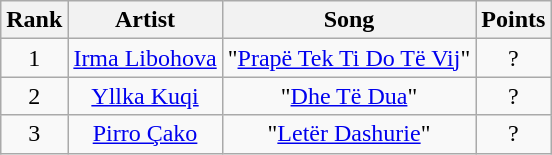<table class="wikitable">
<tr>
<th>Rank</th>
<th>Artist</th>
<th>Song</th>
<th>Points</th>
</tr>
<tr style="text-align:center;">
<td>1</td>
<td><a href='#'>Irma Libohova</a></td>
<td>"<a href='#'>Prapë Tek Ti Do Të Vij</a>"</td>
<td>?</td>
</tr>
<tr style="text-align:center;">
<td>2</td>
<td><a href='#'>Yllka Kuqi</a></td>
<td>"<a href='#'>Dhe Të Dua</a>"</td>
<td>?</td>
</tr>
<tr style="text-align:center;">
<td>3</td>
<td><a href='#'>Pirro Çako</a></td>
<td>"<a href='#'>Letër Dashurie</a>"</td>
<td>?</td>
</tr>
</table>
